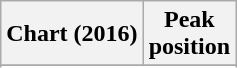<table class="wikitable sortable plainrowheaders">
<tr>
<th scope="col">Chart (2016)</th>
<th scope="col">Peak<br>position</th>
</tr>
<tr>
</tr>
<tr>
</tr>
</table>
